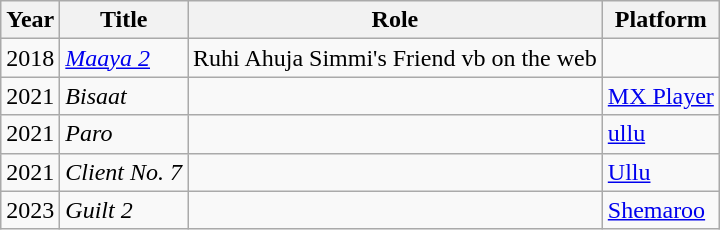<table class="wikitable">
<tr>
<th>Year</th>
<th>Title</th>
<th>Role</th>
<th>Platform</th>
</tr>
<tr>
<td>2018</td>
<td><em><a href='#'>Maaya 2</a></em></td>
<td>Ruhi Ahuja Simmi's Friend vb on the web</td>
<td></td>
</tr>
<tr>
<td>2021</td>
<td><em>Bisaat</em></td>
<td></td>
<td><a href='#'>MX Player</a></td>
</tr>
<tr>
<td>2021</td>
<td><em>Paro</em></td>
<td></td>
<td><a href='#'>ullu</a></td>
</tr>
<tr>
<td>2021</td>
<td><em>Client No. 7</em></td>
<td></td>
<td><a href='#'>Ullu</a></td>
</tr>
<tr>
<td>2023</td>
<td><em>Guilt 2</em></td>
<td></td>
<td><a href='#'>Shemaroo</a></td>
</tr>
</table>
